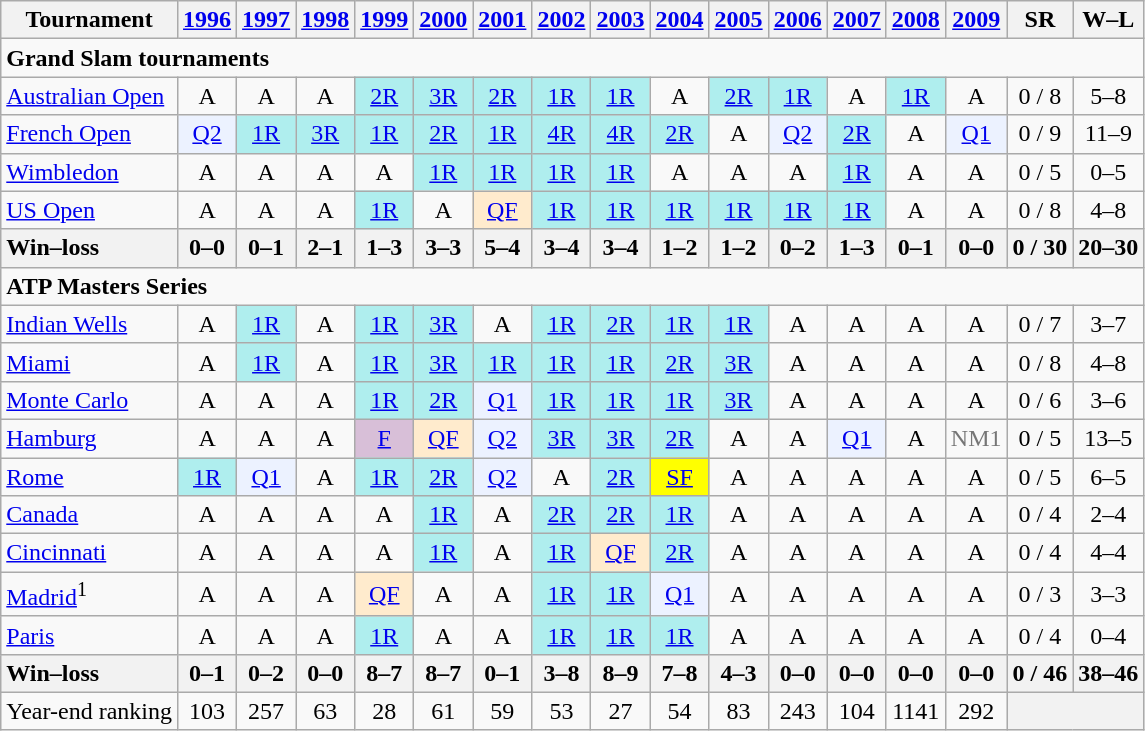<table class=wikitable style=text-align:center>
<tr>
<th>Tournament</th>
<th><a href='#'>1996</a></th>
<th><a href='#'>1997</a></th>
<th><a href='#'>1998</a></th>
<th><a href='#'>1999</a></th>
<th><a href='#'>2000</a></th>
<th><a href='#'>2001</a></th>
<th><a href='#'>2002</a></th>
<th><a href='#'>2003</a></th>
<th><a href='#'>2004</a></th>
<th><a href='#'>2005</a></th>
<th><a href='#'>2006</a></th>
<th><a href='#'>2007</a></th>
<th><a href='#'>2008</a></th>
<th><a href='#'>2009</a></th>
<th>SR</th>
<th>W–L</th>
</tr>
<tr>
<td colspan=18 align=left><strong>Grand Slam tournaments</strong></td>
</tr>
<tr>
<td align=left><a href='#'>Australian Open</a></td>
<td>A</td>
<td>A</td>
<td>A</td>
<td bgcolor=afeeee><a href='#'>2R</a></td>
<td bgcolor=afeeee><a href='#'>3R</a></td>
<td bgcolor=afeeee><a href='#'>2R</a></td>
<td bgcolor=afeeee><a href='#'>1R</a></td>
<td bgcolor=afeeee><a href='#'>1R</a></td>
<td>A</td>
<td bgcolor=afeeee><a href='#'>2R</a></td>
<td bgcolor=afeeee><a href='#'>1R</a></td>
<td>A</td>
<td bgcolor=afeeee><a href='#'>1R</a></td>
<td>A</td>
<td>0 / 8</td>
<td>5–8</td>
</tr>
<tr>
<td align=left><a href='#'>French Open</a></td>
<td bgcolor=ecf2ff><a href='#'>Q2</a></td>
<td bgcolor=afeeee><a href='#'>1R</a></td>
<td bgcolor=afeeee><a href='#'>3R</a></td>
<td bgcolor=afeeee><a href='#'>1R</a></td>
<td bgcolor=afeeee><a href='#'>2R</a></td>
<td bgcolor=afeeee><a href='#'>1R</a></td>
<td bgcolor=afeeee><a href='#'>4R</a></td>
<td bgcolor=afeeee><a href='#'>4R</a></td>
<td bgcolor=afeeee><a href='#'>2R</a></td>
<td>A</td>
<td bgcolor=ecf2ff><a href='#'>Q2</a></td>
<td bgcolor=afeeee><a href='#'>2R</a></td>
<td>A</td>
<td bgcolor=ecf2ff><a href='#'>Q1</a></td>
<td>0 / 9</td>
<td>11–9</td>
</tr>
<tr>
<td align=left><a href='#'>Wimbledon</a></td>
<td>A</td>
<td>A</td>
<td>A</td>
<td>A</td>
<td bgcolor=afeeee><a href='#'>1R</a></td>
<td bgcolor=afeeee><a href='#'>1R</a></td>
<td bgcolor=afeeee><a href='#'>1R</a></td>
<td bgcolor=afeeee><a href='#'>1R</a></td>
<td>A</td>
<td>A</td>
<td>A</td>
<td bgcolor=afeeee><a href='#'>1R</a></td>
<td>A</td>
<td>A</td>
<td>0 / 5</td>
<td>0–5</td>
</tr>
<tr>
<td align=left><a href='#'>US Open</a></td>
<td>A</td>
<td>A</td>
<td>A</td>
<td bgcolor=afeeee><a href='#'>1R</a></td>
<td>A</td>
<td bgcolor=ffebcd><a href='#'>QF</a></td>
<td bgcolor=afeeee><a href='#'>1R</a></td>
<td bgcolor=afeeee><a href='#'>1R</a></td>
<td bgcolor=afeeee><a href='#'>1R</a></td>
<td bgcolor=afeeee><a href='#'>1R</a></td>
<td bgcolor=afeeee><a href='#'>1R</a></td>
<td bgcolor=afeeee><a href='#'>1R</a></td>
<td>A</td>
<td>A</td>
<td>0 / 8</td>
<td>4–8</td>
</tr>
<tr>
<th style=text-align:left>Win–loss</th>
<th>0–0</th>
<th>0–1</th>
<th>2–1</th>
<th>1–3</th>
<th>3–3</th>
<th>5–4</th>
<th>3–4</th>
<th>3–4</th>
<th>1–2</th>
<th>1–2</th>
<th>0–2</th>
<th>1–3</th>
<th>0–1</th>
<th>0–0</th>
<th>0 / 30</th>
<th>20–30</th>
</tr>
<tr>
<td colspan=18 align=left><strong>ATP Masters Series</strong></td>
</tr>
<tr>
<td align=left><a href='#'>Indian Wells</a></td>
<td>A</td>
<td bgcolor=afeeee><a href='#'>1R</a></td>
<td>A</td>
<td bgcolor=afeeee><a href='#'>1R</a></td>
<td bgcolor=afeeee><a href='#'>3R</a></td>
<td>A</td>
<td bgcolor=afeeee><a href='#'>1R</a></td>
<td bgcolor=afeeee><a href='#'>2R</a></td>
<td bgcolor=afeeee><a href='#'>1R</a></td>
<td bgcolor=afeeee><a href='#'>1R</a></td>
<td>A</td>
<td>A</td>
<td>A</td>
<td>A</td>
<td>0 / 7</td>
<td>3–7</td>
</tr>
<tr>
<td align=left><a href='#'>Miami</a></td>
<td>A</td>
<td bgcolor=afeeee><a href='#'>1R</a></td>
<td>A</td>
<td bgcolor=afeeee><a href='#'>1R</a></td>
<td bgcolor=afeeee><a href='#'>3R</a></td>
<td bgcolor=afeeee><a href='#'>1R</a></td>
<td bgcolor=afeeee><a href='#'>1R</a></td>
<td bgcolor=afeeee><a href='#'>1R</a></td>
<td bgcolor=afeeee><a href='#'>2R</a></td>
<td bgcolor=afeeee><a href='#'>3R</a></td>
<td>A</td>
<td>A</td>
<td>A</td>
<td>A</td>
<td>0 / 8</td>
<td>4–8</td>
</tr>
<tr>
<td align=left><a href='#'>Monte Carlo</a></td>
<td>A</td>
<td>A</td>
<td>A</td>
<td bgcolor=afeeee><a href='#'>1R</a></td>
<td bgcolor=afeeee><a href='#'>2R</a></td>
<td bgcolor=ecf2ff><a href='#'>Q1</a></td>
<td bgcolor=afeeee><a href='#'>1R</a></td>
<td bgcolor=afeeee><a href='#'>1R</a></td>
<td bgcolor=afeeee><a href='#'>1R</a></td>
<td bgcolor=afeeee><a href='#'>3R</a></td>
<td>A</td>
<td>A</td>
<td>A</td>
<td>A</td>
<td>0 / 6</td>
<td>3–6</td>
</tr>
<tr>
<td align=left><a href='#'>Hamburg</a></td>
<td>A</td>
<td>A</td>
<td>A</td>
<td bgcolor=thistle><a href='#'>F</a></td>
<td bgcolor=ffebcd><a href='#'>QF</a></td>
<td bgcolor=ecf2ff><a href='#'>Q2</a></td>
<td bgcolor=afeeee><a href='#'>3R</a></td>
<td bgcolor=afeeee><a href='#'>3R</a></td>
<td bgcolor=afeeee><a href='#'>2R</a></td>
<td>A</td>
<td>A</td>
<td bgcolor=ecf2ff><a href='#'>Q1</a></td>
<td>A</td>
<td colspan=1 style=color:#767676>NM1</td>
<td>0 / 5</td>
<td>13–5</td>
</tr>
<tr>
<td align=left><a href='#'>Rome</a></td>
<td bgcolor=afeeee><a href='#'>1R</a></td>
<td bgcolor=ecf2ff><a href='#'>Q1</a></td>
<td>A</td>
<td bgcolor=afeeee><a href='#'>1R</a></td>
<td bgcolor=afeeee><a href='#'>2R</a></td>
<td bgcolor=ecf2ff><a href='#'>Q2</a></td>
<td>A</td>
<td bgcolor=afeeee><a href='#'>2R</a></td>
<td bgcolor=yellow><a href='#'>SF</a></td>
<td>A</td>
<td>A</td>
<td>A</td>
<td>A</td>
<td>A</td>
<td>0 / 5</td>
<td>6–5</td>
</tr>
<tr>
<td align=left><a href='#'>Canada</a></td>
<td>A</td>
<td>A</td>
<td>A</td>
<td>A</td>
<td bgcolor=afeeee><a href='#'>1R</a></td>
<td>A</td>
<td bgcolor=afeeee><a href='#'>2R</a></td>
<td bgcolor=afeeee><a href='#'>2R</a></td>
<td bgcolor=afeeee><a href='#'>1R</a></td>
<td>A</td>
<td>A</td>
<td>A</td>
<td>A</td>
<td>A</td>
<td>0 / 4</td>
<td>2–4</td>
</tr>
<tr>
<td align=left><a href='#'>Cincinnati</a></td>
<td>A</td>
<td>A</td>
<td>A</td>
<td>A</td>
<td bgcolor=afeeee><a href='#'>1R</a></td>
<td>A</td>
<td bgcolor=afeeee><a href='#'>1R</a></td>
<td bgcolor=ffebcd><a href='#'>QF</a></td>
<td bgcolor=afeeee><a href='#'>2R</a></td>
<td>A</td>
<td>A</td>
<td>A</td>
<td>A</td>
<td>A</td>
<td>0 / 4</td>
<td>4–4</td>
</tr>
<tr>
<td align=left><a href='#'>Madrid</a><sup>1</sup></td>
<td>A</td>
<td>A</td>
<td>A</td>
<td bgcolor=ffebcd><a href='#'>QF</a></td>
<td>A</td>
<td>A</td>
<td bgcolor=afeeee><a href='#'>1R</a></td>
<td bgcolor=afeeee><a href='#'>1R</a></td>
<td bgcolor=ecf2ff><a href='#'>Q1</a></td>
<td>A</td>
<td>A</td>
<td>A</td>
<td>A</td>
<td>A</td>
<td>0 / 3</td>
<td>3–3</td>
</tr>
<tr>
<td align=left><a href='#'>Paris</a></td>
<td>A</td>
<td>A</td>
<td>A</td>
<td bgcolor=afeeee><a href='#'>1R</a></td>
<td>A</td>
<td>A</td>
<td bgcolor=afeeee><a href='#'>1R</a></td>
<td bgcolor=afeeee><a href='#'>1R</a></td>
<td bgcolor=afeeee><a href='#'>1R</a></td>
<td>A</td>
<td>A</td>
<td>A</td>
<td>A</td>
<td>A</td>
<td>0 / 4</td>
<td>0–4</td>
</tr>
<tr>
<th style=text-align:left>Win–loss</th>
<th>0–1</th>
<th>0–2</th>
<th>0–0</th>
<th>8–7</th>
<th>8–7</th>
<th>0–1</th>
<th>3–8</th>
<th>8–9</th>
<th>7–8</th>
<th>4–3</th>
<th>0–0</th>
<th>0–0</th>
<th>0–0</th>
<th>0–0</th>
<th>0 / 46</th>
<th>38–46</th>
</tr>
<tr>
<td align=left>Year-end ranking</td>
<td>103</td>
<td>257</td>
<td>63</td>
<td>28</td>
<td>61</td>
<td>59</td>
<td>53</td>
<td>27</td>
<td>54</td>
<td>83</td>
<td>243</td>
<td>104</td>
<td>1141</td>
<td>292</td>
<th colspan=2></th>
</tr>
</table>
